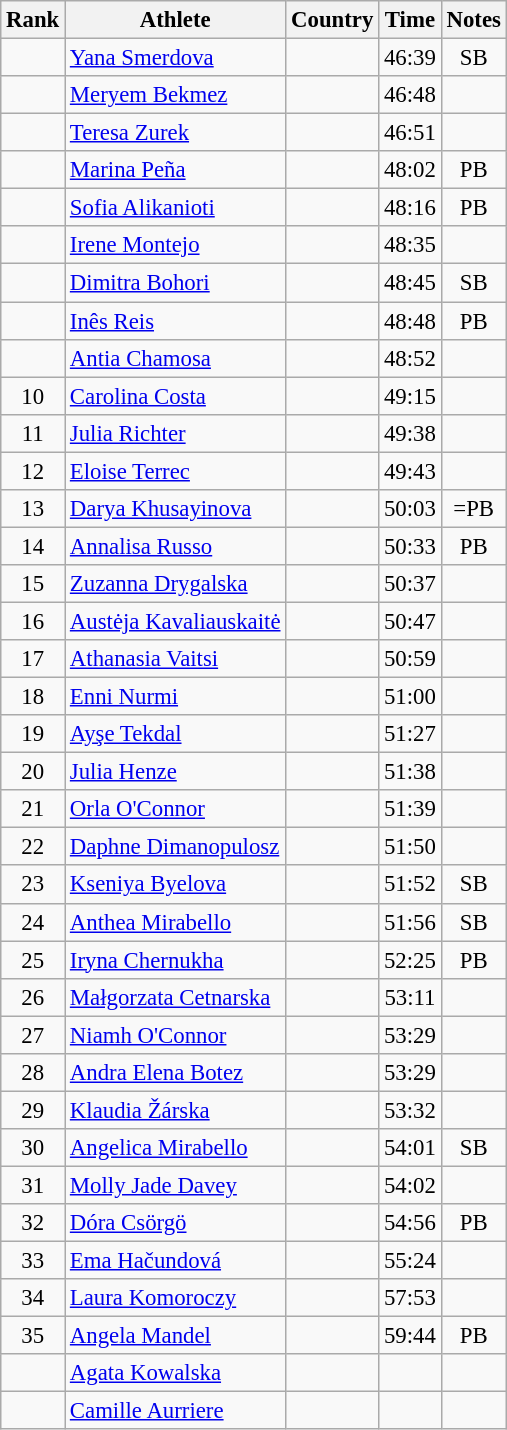<table class="wikitable sortable" style=" text-align:center; font-size:95%;">
<tr>
<th>Rank</th>
<th>Athlete</th>
<th>Country</th>
<th>Time</th>
<th>Notes</th>
</tr>
<tr>
<td></td>
<td align=left><a href='#'>Yana Smerdova</a></td>
<td align=left></td>
<td>46:39</td>
<td>SB</td>
</tr>
<tr>
<td></td>
<td align=left><a href='#'>Meryem Bekmez</a></td>
<td align=left></td>
<td>46:48</td>
<td></td>
</tr>
<tr>
<td></td>
<td align=left><a href='#'>Teresa Zurek</a></td>
<td align=left></td>
<td>46:51</td>
<td></td>
</tr>
<tr>
<td></td>
<td align=left><a href='#'>Marina Peña</a></td>
<td align=left></td>
<td>48:02</td>
<td>PB</td>
</tr>
<tr>
<td></td>
<td align=left><a href='#'>Sofia Alikanioti</a></td>
<td align=left></td>
<td>48:16</td>
<td>PB</td>
</tr>
<tr>
<td></td>
<td align=left><a href='#'>Irene Montejo</a></td>
<td align=left></td>
<td>48:35</td>
<td></td>
</tr>
<tr>
<td></td>
<td align=left><a href='#'>Dimitra Bohori</a></td>
<td align=left></td>
<td>48:45</td>
<td>SB</td>
</tr>
<tr>
<td></td>
<td align=left><a href='#'>Inês Reis</a></td>
<td align=left></td>
<td>48:48</td>
<td>PB</td>
</tr>
<tr>
<td></td>
<td align=left><a href='#'>Antia Chamosa</a></td>
<td align=left></td>
<td>48:52</td>
<td></td>
</tr>
<tr>
<td>10</td>
<td align=left><a href='#'>Carolina Costa</a></td>
<td align=left></td>
<td>49:15</td>
<td></td>
</tr>
<tr>
<td>11</td>
<td align=left><a href='#'>Julia Richter</a></td>
<td align=left></td>
<td>49:38</td>
<td></td>
</tr>
<tr>
<td>12</td>
<td align=left><a href='#'>Eloise Terrec</a></td>
<td align=left></td>
<td>49:43</td>
<td></td>
</tr>
<tr>
<td>13</td>
<td align=left><a href='#'>Darya Khusayinova</a></td>
<td align=left></td>
<td>50:03</td>
<td>=PB</td>
</tr>
<tr>
<td>14</td>
<td align=left><a href='#'>Annalisa Russo</a></td>
<td align=left></td>
<td>50:33</td>
<td>PB</td>
</tr>
<tr>
<td>15</td>
<td align=left><a href='#'>Zuzanna Drygalska</a></td>
<td align=left></td>
<td>50:37</td>
<td></td>
</tr>
<tr>
<td>16</td>
<td align=left><a href='#'>Austėja Kavaliauskaitė</a></td>
<td align=left></td>
<td>50:47</td>
<td></td>
</tr>
<tr>
<td>17</td>
<td align=left><a href='#'>Athanasia Vaitsi</a></td>
<td align=left></td>
<td>50:59</td>
<td></td>
</tr>
<tr>
<td>18</td>
<td align=left><a href='#'>Enni Nurmi</a></td>
<td align=left></td>
<td>51:00</td>
<td></td>
</tr>
<tr>
<td>19</td>
<td align=left><a href='#'>Ayşe Tekdal</a></td>
<td align=left></td>
<td>51:27</td>
<td></td>
</tr>
<tr>
<td>20</td>
<td align=left><a href='#'>Julia Henze</a></td>
<td align=left></td>
<td>51:38</td>
<td></td>
</tr>
<tr>
<td>21</td>
<td align=left><a href='#'>Orla O'Connor</a></td>
<td align=left></td>
<td>51:39</td>
<td></td>
</tr>
<tr>
<td>22</td>
<td align=left><a href='#'>Daphne Dimanopulosz</a></td>
<td align=left></td>
<td>51:50</td>
<td></td>
</tr>
<tr>
<td>23</td>
<td align=left><a href='#'>Kseniya Byelova</a></td>
<td align=left></td>
<td>51:52</td>
<td>SB</td>
</tr>
<tr>
<td>24</td>
<td align=left><a href='#'>Anthea Mirabello</a></td>
<td align=left></td>
<td>51:56</td>
<td>SB</td>
</tr>
<tr>
<td>25</td>
<td align=left><a href='#'>Iryna Chernukha</a></td>
<td align=left></td>
<td>52:25</td>
<td>PB</td>
</tr>
<tr>
<td>26</td>
<td align=left><a href='#'>Małgorzata Cetnarska</a></td>
<td align=left></td>
<td>53:11</td>
<td></td>
</tr>
<tr>
<td>27</td>
<td align=left><a href='#'>Niamh O'Connor</a></td>
<td align=left></td>
<td>53:29</td>
<td></td>
</tr>
<tr>
<td>28</td>
<td align=left><a href='#'>Andra Elena Botez</a></td>
<td align=left></td>
<td>53:29</td>
<td></td>
</tr>
<tr>
<td>29</td>
<td align=left><a href='#'>Klaudia Žárska</a></td>
<td align=left></td>
<td>53:32</td>
<td></td>
</tr>
<tr>
<td>30</td>
<td align=left><a href='#'>Angelica Mirabello</a></td>
<td align=left></td>
<td>54:01</td>
<td>SB</td>
</tr>
<tr>
<td>31</td>
<td align=left><a href='#'>Molly Jade Davey</a></td>
<td align=left></td>
<td>54:02</td>
<td></td>
</tr>
<tr>
<td>32</td>
<td align=left><a href='#'>Dóra Csörgö</a></td>
<td align=left></td>
<td>54:56</td>
<td>PB</td>
</tr>
<tr>
<td>33</td>
<td align=left><a href='#'>Ema Hačundová</a></td>
<td align=left></td>
<td>55:24</td>
<td></td>
</tr>
<tr>
<td>34</td>
<td align=left><a href='#'>Laura Komoroczy</a></td>
<td align=left></td>
<td>57:53</td>
<td></td>
</tr>
<tr>
<td>35</td>
<td align=left><a href='#'>Angela Mandel</a></td>
<td align=left></td>
<td>59:44</td>
<td>PB</td>
</tr>
<tr>
<td></td>
<td align=left><a href='#'>Agata Kowalska</a></td>
<td align=left></td>
<td></td>
<td></td>
</tr>
<tr>
<td></td>
<td align=left><a href='#'>Camille Aurriere</a></td>
<td align=left></td>
<td></td>
<td></td>
</tr>
</table>
